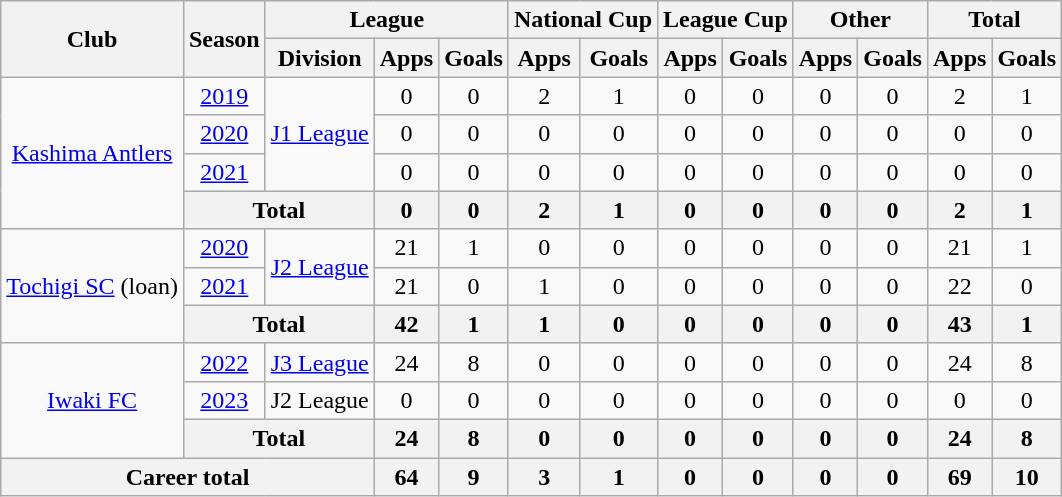<table class="wikitable" style="text-align: center">
<tr>
<th rowspan="2">Club</th>
<th rowspan="2">Season</th>
<th colspan="3">League</th>
<th colspan="2">National Cup</th>
<th colspan="2">League Cup</th>
<th colspan="2">Other</th>
<th colspan="2">Total</th>
</tr>
<tr>
<th>Division</th>
<th>Apps</th>
<th>Goals</th>
<th>Apps</th>
<th>Goals</th>
<th>Apps</th>
<th>Goals</th>
<th>Apps</th>
<th>Goals</th>
<th>Apps</th>
<th>Goals</th>
</tr>
<tr>
<td rowspan="4"><a href='#'>Kashima Antlers</a></td>
<td><a href='#'>2019</a></td>
<td rowspan="3"><a href='#'>J1 League</a></td>
<td>0</td>
<td>0</td>
<td>2</td>
<td>1</td>
<td>0</td>
<td>0</td>
<td>0</td>
<td>0</td>
<td>2</td>
<td>1</td>
</tr>
<tr>
<td><a href='#'>2020</a></td>
<td>0</td>
<td>0</td>
<td>0</td>
<td>0</td>
<td>0</td>
<td>0</td>
<td>0</td>
<td>0</td>
<td>0</td>
<td>0</td>
</tr>
<tr>
<td><a href='#'>2021</a></td>
<td>0</td>
<td>0</td>
<td>0</td>
<td>0</td>
<td>0</td>
<td>0</td>
<td>0</td>
<td>0</td>
<td>0</td>
<td>0</td>
</tr>
<tr>
<th colspan=2>Total</th>
<th>0</th>
<th>0</th>
<th>2</th>
<th>1</th>
<th>0</th>
<th>0</th>
<th>0</th>
<th>0</th>
<th>2</th>
<th>1</th>
</tr>
<tr>
<td rowspan="3"><a href='#'>Tochigi SC</a> (loan)</td>
<td><a href='#'>2020</a></td>
<td rowspan="2"><a href='#'>J2 League</a></td>
<td>21</td>
<td>1</td>
<td>0</td>
<td>0</td>
<td>0</td>
<td>0</td>
<td>0</td>
<td>0</td>
<td>21</td>
<td>1</td>
</tr>
<tr>
<td><a href='#'>2021</a></td>
<td>21</td>
<td>0</td>
<td>1</td>
<td>0</td>
<td>0</td>
<td>0</td>
<td>0</td>
<td>0</td>
<td>22</td>
<td>0</td>
</tr>
<tr>
<th colspan=2>Total</th>
<th>42</th>
<th>1</th>
<th>1</th>
<th>0</th>
<th>0</th>
<th>0</th>
<th>0</th>
<th>0</th>
<th>43</th>
<th>1</th>
</tr>
<tr>
<td rowspan="3"><a href='#'>Iwaki FC</a></td>
<td><a href='#'>2022</a></td>
<td><a href='#'>J3 League</a></td>
<td>24</td>
<td>8</td>
<td>0</td>
<td>0</td>
<td>0</td>
<td>0</td>
<td>0</td>
<td>0</td>
<td>24</td>
<td>8</td>
</tr>
<tr>
<td><a href='#'>2023</a></td>
<td>J2 League</td>
<td>0</td>
<td>0</td>
<td>0</td>
<td>0</td>
<td>0</td>
<td>0</td>
<td>0</td>
<td>0</td>
<td>0</td>
<td>0</td>
</tr>
<tr>
<th colspan=2>Total</th>
<th>24</th>
<th>8</th>
<th>0</th>
<th>0</th>
<th>0</th>
<th>0</th>
<th>0</th>
<th>0</th>
<th>24</th>
<th>8</th>
</tr>
<tr>
<th colspan=3>Career total</th>
<th>64</th>
<th>9</th>
<th>3</th>
<th>1</th>
<th>0</th>
<th>0</th>
<th>0</th>
<th>0</th>
<th>69</th>
<th>10</th>
</tr>
</table>
